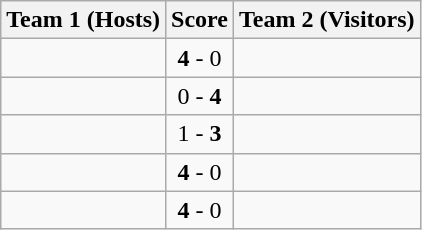<table class=wikitable>
<tr>
<th>Team 1 (Hosts)</th>
<th>Score </th>
<th>Team 2 (Visitors)</th>
</tr>
<tr>
<td><strong></strong></td>
<td align=center><strong>4</strong> - 0</td>
<td></td>
</tr>
<tr>
<td></td>
<td align=center>0 - <strong>4</strong></td>
<td><strong></strong></td>
</tr>
<tr>
<td></td>
<td align=center>1 - <strong>3</strong></td>
<td><strong></strong></td>
</tr>
<tr>
<td><strong></strong></td>
<td align=center><strong>4</strong> - 0</td>
<td></td>
</tr>
<tr>
<td><strong></strong></td>
<td align=center><strong>4</strong> - 0</td>
<td></td>
</tr>
</table>
